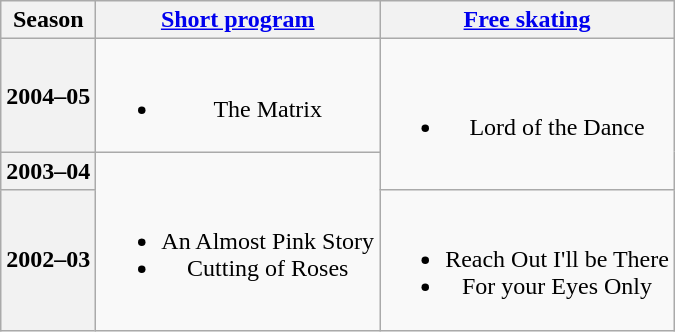<table class=wikitable style=text-align:center>
<tr>
<th>Season</th>
<th><a href='#'>Short program</a></th>
<th><a href='#'>Free skating</a></th>
</tr>
<tr>
<th>2004–05 <br> </th>
<td><br><ul><li>The Matrix <br></li></ul></td>
<td rowspan=2><br><ul><li>Lord of the Dance <br></li></ul></td>
</tr>
<tr>
<th>2003–04 <br> </th>
<td rowspan=2><br><ul><li>An Almost Pink Story</li><li>Cutting of Roses</li></ul></td>
</tr>
<tr>
<th>2002–03 <br> </th>
<td><br><ul><li>Reach Out I'll be There</li><li>For your Eyes Only</li></ul></td>
</tr>
</table>
